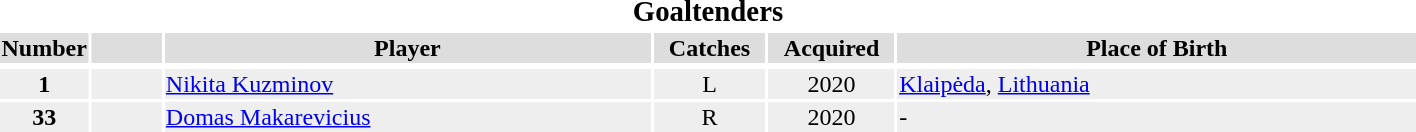<table width=75%>
<tr>
<th colspan=6><big>Goaltenders</big></th>
</tr>
<tr bgcolor="#dddddd">
<th width=5%>Number</th>
<th width=5%></th>
<th !width=15%>Player</th>
<th width=8%>Catches</th>
<th width=9%>Acquired</th>
<th width=37%>Place of Birth</th>
</tr>
<tr>
</tr>
<tr bgcolor="#eeeeee">
<td align=center><strong>1</strong></td>
<td align=center></td>
<td><a href='#'>Nikita Kuzminov</a></td>
<td align=center>L</td>
<td align=center>2020</td>
<td><a href='#'>Klaipėda</a>, <a href='#'>Lithuania</a></td>
</tr>
<tr bgcolor="#eeeeee">
<td align=center><strong>33</strong></td>
<td align=center></td>
<td><a href='#'>Domas Makarevicius</a></td>
<td align=center>R</td>
<td align=center>2020</td>
<td>-</td>
</tr>
</table>
